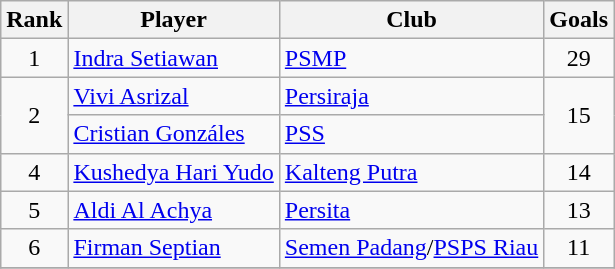<table class="wikitable" style="text-align:center">
<tr>
<th>Rank</th>
<th>Player</th>
<th>Club</th>
<th>Goals</th>
</tr>
<tr>
<td>1</td>
<td align="left"> <a href='#'>Indra Setiawan</a></td>
<td align="left"><a href='#'>PSMP</a></td>
<td>29</td>
</tr>
<tr>
<td rowspan=2>2</td>
<td align="left"> <a href='#'>Vivi Asrizal</a></td>
<td align="left"><a href='#'>Persiraja</a></td>
<td rowspan=2>15</td>
</tr>
<tr>
<td align="left"> <a href='#'>Cristian Gonzáles</a></td>
<td align="left"><a href='#'>PSS</a></td>
</tr>
<tr>
<td>4</td>
<td align="left"> <a href='#'>Kushedya Hari Yudo</a></td>
<td align="left"><a href='#'>Kalteng Putra</a></td>
<td>14</td>
</tr>
<tr>
<td>5</td>
<td align="left"> <a href='#'>Aldi Al Achya</a></td>
<td align="left"><a href='#'>Persita</a></td>
<td>13</td>
</tr>
<tr>
<td>6</td>
<td align="left"> <a href='#'>Firman Septian</a></td>
<td align="left"><a href='#'>Semen Padang</a>/<a href='#'>PSPS Riau</a></td>
<td>11</td>
</tr>
<tr>
</tr>
</table>
